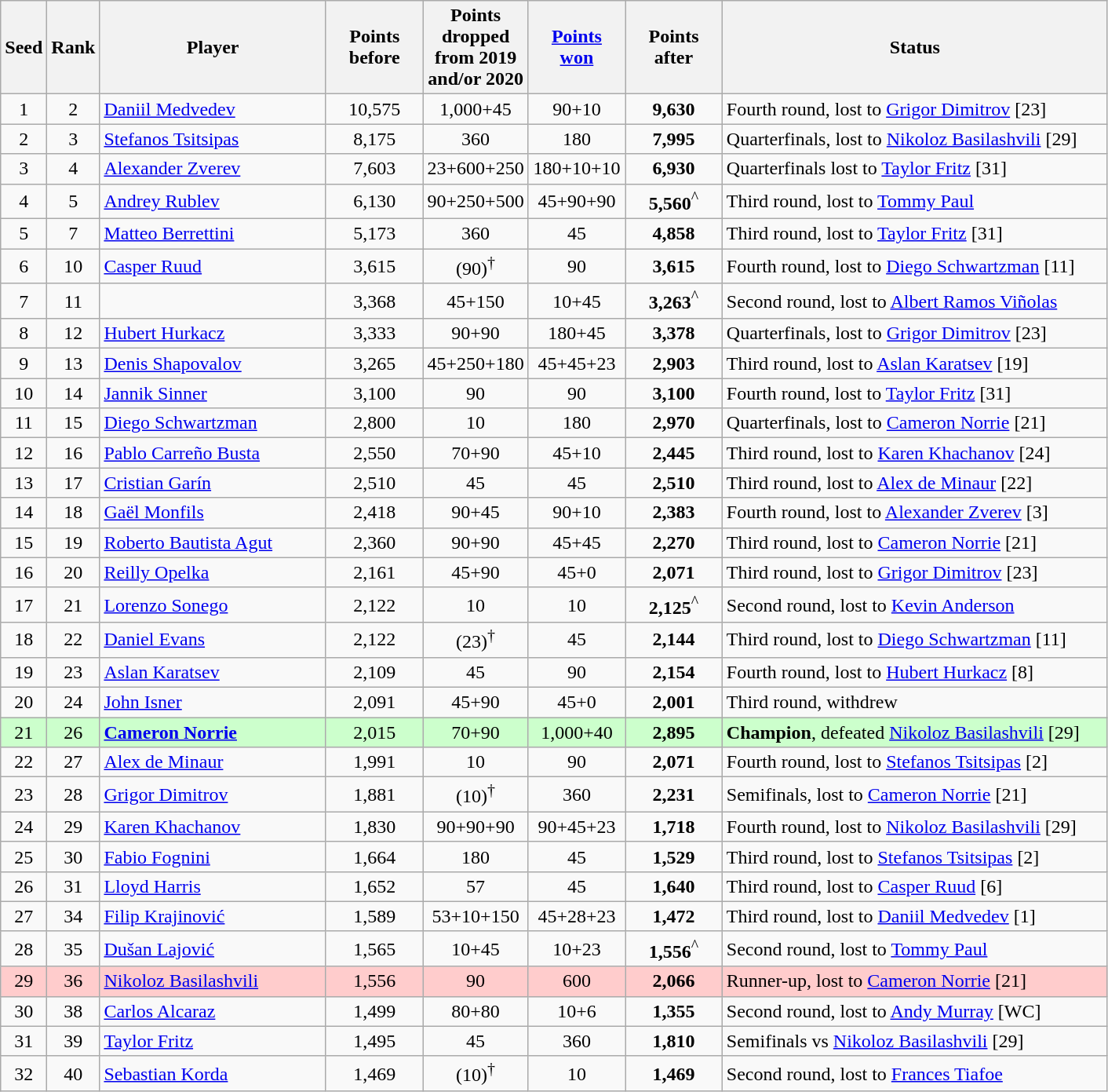<table class="wikitable sortable">
<tr>
<th style="width:30px;">Seed</th>
<th style="width:30px;">Rank</th>
<th style="width:185px;">Player</th>
<th style="width:75px;">Points before</th>
<th style="width:75px;">Points dropped from 2019 and/or 2020</th>
<th style="width:75px;"><a href='#'>Points won</a></th>
<th style="width:75px;">Points after</th>
<th style="width:320px;">Status</th>
</tr>
<tr>
<td style="text-align:center;">1</td>
<td style="text-align:center;">2</td>
<td> <a href='#'>Daniil Medvedev</a></td>
<td style="text-align:center;">10,575</td>
<td style="text-align:center;">1,000+45</td>
<td style="text-align:center;">90+10</td>
<td style="text-align:center;"><strong>9,630</strong></td>
<td>Fourth round, lost to  <a href='#'>Grigor Dimitrov</a> [23]</td>
</tr>
<tr>
<td style="text-align:center;">2</td>
<td style="text-align:center;">3</td>
<td> <a href='#'>Stefanos Tsitsipas</a></td>
<td style="text-align:center;">8,175</td>
<td style="text-align:center;">360</td>
<td style="text-align:center;">180</td>
<td style="text-align:center;"><strong>7,995</strong></td>
<td>Quarterfinals, lost to  <a href='#'>Nikoloz Basilashvili</a> [29]</td>
</tr>
<tr>
<td style="text-align:center;">3</td>
<td style="text-align:center;">4</td>
<td> <a href='#'>Alexander Zverev</a></td>
<td style="text-align:center;">7,603</td>
<td style="text-align:center;">23+600+250</td>
<td style="text-align:center;">180+10+10</td>
<td style="text-align:center;"><strong>6,930</strong></td>
<td>Quarterfinals lost to  <a href='#'>Taylor Fritz</a> [31]</td>
</tr>
<tr>
<td style="text-align:center;">4</td>
<td style="text-align:center;">5</td>
<td> <a href='#'>Andrey Rublev</a></td>
<td style="text-align:center;">6,130</td>
<td style="text-align:center;">90+250+500</td>
<td style="text-align:center;">45+90+90</td>
<td style="text-align:center;"><strong>5,560</strong><sup>^</sup></td>
<td>Third round, lost to  <a href='#'>Tommy Paul</a></td>
</tr>
<tr>
<td style="text-align:center;">5</td>
<td style="text-align:center;">7</td>
<td> <a href='#'>Matteo Berrettini</a></td>
<td style="text-align:center;">5,173</td>
<td style="text-align:center;">360</td>
<td style="text-align:center;">45</td>
<td style="text-align:center;"><strong>4,858</strong></td>
<td>Third round, lost to  <a href='#'>Taylor Fritz</a> [31]</td>
</tr>
<tr>
<td style="text-align:center;">6</td>
<td style="text-align:center;">10</td>
<td> <a href='#'>Casper Ruud</a></td>
<td style="text-align:center;">3,615</td>
<td style="text-align:center;">(90)<sup>†</sup></td>
<td style="text-align:center;">90</td>
<td style="text-align:center;"><strong>3,615</strong></td>
<td>Fourth round, lost to  <a href='#'>Diego Schwartzman</a> [11]</td>
</tr>
<tr>
<td style="text-align:center;">7</td>
<td style="text-align:center;">11</td>
<td></td>
<td style="text-align:center;">3,368</td>
<td style="text-align:center;">45+150</td>
<td style="text-align:center;">10+45</td>
<td style="text-align:center;"><strong>3,263</strong><sup>^</sup></td>
<td>Second round, lost to  <a href='#'>Albert Ramos Viñolas</a></td>
</tr>
<tr>
<td style="text-align:center;">8</td>
<td style="text-align:center;">12</td>
<td> <a href='#'>Hubert Hurkacz</a></td>
<td style="text-align:center;">3,333</td>
<td style="text-align:center;">90+90</td>
<td style="text-align:center;">180+45</td>
<td style="text-align:center;"><strong>3,378</strong></td>
<td>Quarterfinals, lost to  <a href='#'>Grigor Dimitrov</a> [23]</td>
</tr>
<tr>
<td style="text-align:center;">9</td>
<td style="text-align:center;">13</td>
<td> <a href='#'>Denis Shapovalov</a></td>
<td style="text-align:center;">3,265</td>
<td style="text-align:center;">45+250+180</td>
<td style="text-align:center;">45+45+23</td>
<td style="text-align:center;"><strong>2,903</strong></td>
<td>Third round, lost to  <a href='#'>Aslan Karatsev</a> [19]</td>
</tr>
<tr>
<td style="text-align:center;">10</td>
<td style="text-align:center;">14</td>
<td> <a href='#'>Jannik Sinner</a></td>
<td style="text-align:center;">3,100</td>
<td style="text-align:center;">90</td>
<td style="text-align:center;">90</td>
<td style="text-align:center;"><strong>3,100</strong></td>
<td>Fourth round, lost to  <a href='#'>Taylor Fritz</a> [31]</td>
</tr>
<tr>
<td style="text-align:center;">11</td>
<td style="text-align:center;">15</td>
<td> <a href='#'>Diego Schwartzman</a></td>
<td style="text-align:center;">2,800</td>
<td style="text-align:center;">10</td>
<td style="text-align:center;">180</td>
<td style="text-align:center;"><strong>2,970</strong></td>
<td>Quarterfinals, lost to  <a href='#'>Cameron Norrie</a> [21]</td>
</tr>
<tr>
<td style="text-align:center;">12</td>
<td style="text-align:center;">16</td>
<td> <a href='#'>Pablo Carreño Busta</a></td>
<td style="text-align:center;">2,550</td>
<td style="text-align:center;">70+90</td>
<td style="text-align:center;">45+10</td>
<td style="text-align:center;"><strong>2,445</strong></td>
<td>Third round, lost to  <a href='#'>Karen Khachanov</a> [24]</td>
</tr>
<tr>
<td style="text-align:center;">13</td>
<td style="text-align:center;">17</td>
<td> <a href='#'>Cristian Garín</a></td>
<td style="text-align:center;">2,510</td>
<td style="text-align:center;">45</td>
<td style="text-align:center;">45</td>
<td style="text-align:center;"><strong>2,510</strong></td>
<td>Third round, lost to  <a href='#'>Alex de Minaur</a> [22]</td>
</tr>
<tr>
<td style="text-align:center;">14</td>
<td style="text-align:center;">18</td>
<td> <a href='#'>Gaël Monfils</a></td>
<td style="text-align:center;">2,418</td>
<td style="text-align:center;">90+45</td>
<td style="text-align:center;">90+10</td>
<td style="text-align:center;"><strong>2,383</strong></td>
<td>Fourth round, lost to  <a href='#'>Alexander Zverev</a> [3]</td>
</tr>
<tr>
<td style="text-align:center;">15</td>
<td style="text-align:center;">19</td>
<td> <a href='#'>Roberto Bautista Agut</a></td>
<td style="text-align:center;">2,360</td>
<td style="text-align:center;">90+90</td>
<td style="text-align:center;">45+45</td>
<td style="text-align:center;"><strong>2,270</strong></td>
<td>Third round, lost to  <a href='#'>Cameron Norrie</a> [21]</td>
</tr>
<tr>
<td style="text-align:center;">16</td>
<td style="text-align:center;">20</td>
<td> <a href='#'>Reilly Opelka</a></td>
<td style="text-align:center;">2,161</td>
<td style="text-align:center;">45+90</td>
<td style="text-align:center;">45+0</td>
<td style="text-align:center;"><strong>2,071</strong></td>
<td>Third round, lost to  <a href='#'>Grigor Dimitrov</a> [23]</td>
</tr>
<tr>
<td style="text-align:center;">17</td>
<td style="text-align:center;">21</td>
<td> <a href='#'>Lorenzo Sonego</a></td>
<td style="text-align:center;">2,122</td>
<td style="text-align:center;">10</td>
<td style="text-align:center;">10</td>
<td style="text-align:center;"><strong>2,125</strong><sup>^</sup></td>
<td>Second round, lost to  <a href='#'>Kevin Anderson</a></td>
</tr>
<tr>
<td style="text-align:center;">18</td>
<td style="text-align:center;">22</td>
<td> <a href='#'>Daniel Evans</a></td>
<td style="text-align:center;">2,122</td>
<td style="text-align:center;">(23)<sup>†</sup></td>
<td style="text-align:center;">45</td>
<td style="text-align:center;"><strong>2,144</strong></td>
<td>Third round, lost to  <a href='#'>Diego Schwartzman</a> [11]</td>
</tr>
<tr>
<td style="text-align:center;">19</td>
<td style="text-align:center;">23</td>
<td> <a href='#'>Aslan Karatsev</a></td>
<td style="text-align:center;">2,109</td>
<td style="text-align:center;">45</td>
<td style="text-align:center;">90</td>
<td style="text-align:center;"><strong>2,154</strong></td>
<td>Fourth round, lost to  <a href='#'>Hubert Hurkacz</a> [8]</td>
</tr>
<tr>
<td style="text-align:center;">20</td>
<td style="text-align:center;">24</td>
<td> <a href='#'>John Isner</a></td>
<td style="text-align:center;">2,091</td>
<td style="text-align:center;">45+90</td>
<td style="text-align:center;">45+0</td>
<td style="text-align:center;"><strong>2,001</strong></td>
<td>Third round, withdrew</td>
</tr>
<tr bgcolor=#cfc>
<td style="text-align:center;">21</td>
<td style="text-align:center;">26</td>
<td><strong> <a href='#'>Cameron Norrie</a></strong></td>
<td style="text-align:center;">2,015</td>
<td style="text-align:center;">70+90</td>
<td style="text-align:center;">1,000+40</td>
<td style="text-align:center;"><strong>2,895</strong></td>
<td><strong>Champion</strong>, defeated  <a href='#'>Nikoloz Basilashvili</a> [29]</td>
</tr>
<tr>
<td style="text-align:center;">22</td>
<td style="text-align:center;">27</td>
<td> <a href='#'>Alex de Minaur</a></td>
<td style="text-align:center;">1,991</td>
<td style="text-align:center;">10</td>
<td style="text-align:center;">90</td>
<td style="text-align:center;"><strong>2,071</strong></td>
<td>Fourth round, lost to  <a href='#'>Stefanos Tsitsipas</a> [2]</td>
</tr>
<tr>
<td style="text-align:center;">23</td>
<td style="text-align:center;">28</td>
<td> <a href='#'>Grigor Dimitrov</a></td>
<td style="text-align:center;">1,881</td>
<td style="text-align:center;">(10)<sup>†</sup></td>
<td style="text-align:center;">360</td>
<td style="text-align:center;"><strong>2,231</strong></td>
<td>Semifinals, lost to  <a href='#'>Cameron Norrie</a> [21]</td>
</tr>
<tr>
<td style="text-align:center;">24</td>
<td style="text-align:center;">29</td>
<td> <a href='#'>Karen Khachanov</a></td>
<td style="text-align:center;">1,830</td>
<td style="text-align:center;">90+90+90</td>
<td style="text-align:center;">90+45+23</td>
<td style="text-align:center;"><strong>1,718</strong></td>
<td>Fourth round, lost to  <a href='#'>Nikoloz Basilashvili</a> [29]</td>
</tr>
<tr>
<td style="text-align:center;">25</td>
<td style="text-align:center;">30</td>
<td> <a href='#'>Fabio Fognini</a></td>
<td style="text-align:center;">1,664</td>
<td style="text-align:center;">180</td>
<td style="text-align:center;">45</td>
<td style="text-align:center;"><strong>1,529</strong></td>
<td>Third round, lost to  <a href='#'>Stefanos Tsitsipas</a> [2]</td>
</tr>
<tr>
<td style="text-align:center;">26</td>
<td style="text-align:center;">31</td>
<td> <a href='#'>Lloyd Harris</a></td>
<td style="text-align:center;">1,652</td>
<td style="text-align:center;">57</td>
<td style="text-align:center;">45</td>
<td style="text-align:center;"><strong>1,640</strong></td>
<td>Third round, lost to  <a href='#'>Casper Ruud</a> [6]</td>
</tr>
<tr>
<td style="text-align:center;">27</td>
<td style="text-align:center;">34</td>
<td> <a href='#'>Filip Krajinović</a></td>
<td style="text-align:center;">1,589</td>
<td style="text-align:center;">53+10+150</td>
<td style="text-align:center;">45+28+23</td>
<td style="text-align:center;"><strong>1,472</strong></td>
<td>Third round, lost to  <a href='#'>Daniil Medvedev</a> [1]</td>
</tr>
<tr>
<td style="text-align:center;">28</td>
<td style="text-align:center;">35</td>
<td> <a href='#'>Dušan Lajović</a></td>
<td style="text-align:center;">1,565</td>
<td style="text-align:center;">10+45</td>
<td style="text-align:center;">10+23</td>
<td style="text-align:center;"><strong>1,556</strong><sup>^</sup></td>
<td>Second round, lost to  <a href='#'>Tommy Paul</a></td>
</tr>
<tr bgcolor=#fcc>
<td style="text-align:center;">29</td>
<td style="text-align:center;">36</td>
<td> <a href='#'>Nikoloz Basilashvili</a></td>
<td style="text-align:center;">1,556</td>
<td style="text-align:center;">90</td>
<td style="text-align:center;">600</td>
<td style="text-align:center;"><strong>2,066</strong></td>
<td>Runner-up, lost to  <a href='#'>Cameron Norrie</a> [21]</td>
</tr>
<tr>
<td style="text-align:center;">30</td>
<td style="text-align:center;">38</td>
<td> <a href='#'>Carlos Alcaraz</a></td>
<td style="text-align:center;">1,499</td>
<td style="text-align:center;">80+80</td>
<td style="text-align:center;">10+6</td>
<td style="text-align:center;"><strong>1,355</strong></td>
<td>Second round, lost to  <a href='#'>Andy Murray</a> [WC]</td>
</tr>
<tr>
<td style="text-align:center;">31</td>
<td style="text-align:center;">39</td>
<td> <a href='#'>Taylor Fritz</a></td>
<td style="text-align:center;">1,495</td>
<td style="text-align:center;">45</td>
<td style="text-align:center;">360</td>
<td style="text-align:center;"><strong>1,810</strong></td>
<td>Semifinals vs  <a href='#'>Nikoloz Basilashvili</a> [29]</td>
</tr>
<tr>
<td style="text-align:center;">32</td>
<td style="text-align:center;">40</td>
<td> <a href='#'>Sebastian Korda</a></td>
<td style="text-align:center;">1,469</td>
<td style="text-align:center;">(10)<sup>†</sup></td>
<td style="text-align:center;">10</td>
<td style="text-align:center;"><strong>1,469</strong></td>
<td>Second round, lost to  <a href='#'>Frances Tiafoe</a></td>
</tr>
</table>
